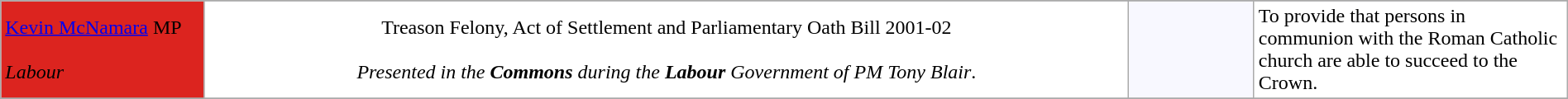<table class="wikitable" width="100%">
<tr bgcolor="#F8F8FF">
</tr>
<tr align="center" bgcolor="#F8F8FF">
<td style="width: 13%;" align="left" bgcolor="#DC241f"><a href='#'>Kevin McNamara</a> MP<br><br><em>Labour</em></td>
<td style="width: 59%;" align="center" bgcolor="#FFFFFF">Treason Felony, Act of Settlement and Parliamentary Oath Bill 2001-02<br><br><em>Presented in the <strong>Commons</strong> during the <strong>Labour</strong> Government of PM Tony Blair</em>.</td>
<td style="width: 8%;"></td>
<td align="left" bgcolor="#FFFFFF">To provide that persons in communion with the Roman Catholic church are able to succeed to the Crown.</td>
</tr>
<tr>
</tr>
</table>
